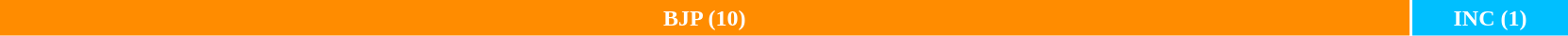<table style="width:88%; text-align:center;">
<tr style="color:white; height:25px;">
<td style="background:DarkOrange; width:90%;"><strong>BJP (10)</strong></td>
<td style="background:DeepSkyBlue; width:10%;"><strong>INC (1)</strong></td>
</tr>
<tr>
</tr>
</table>
